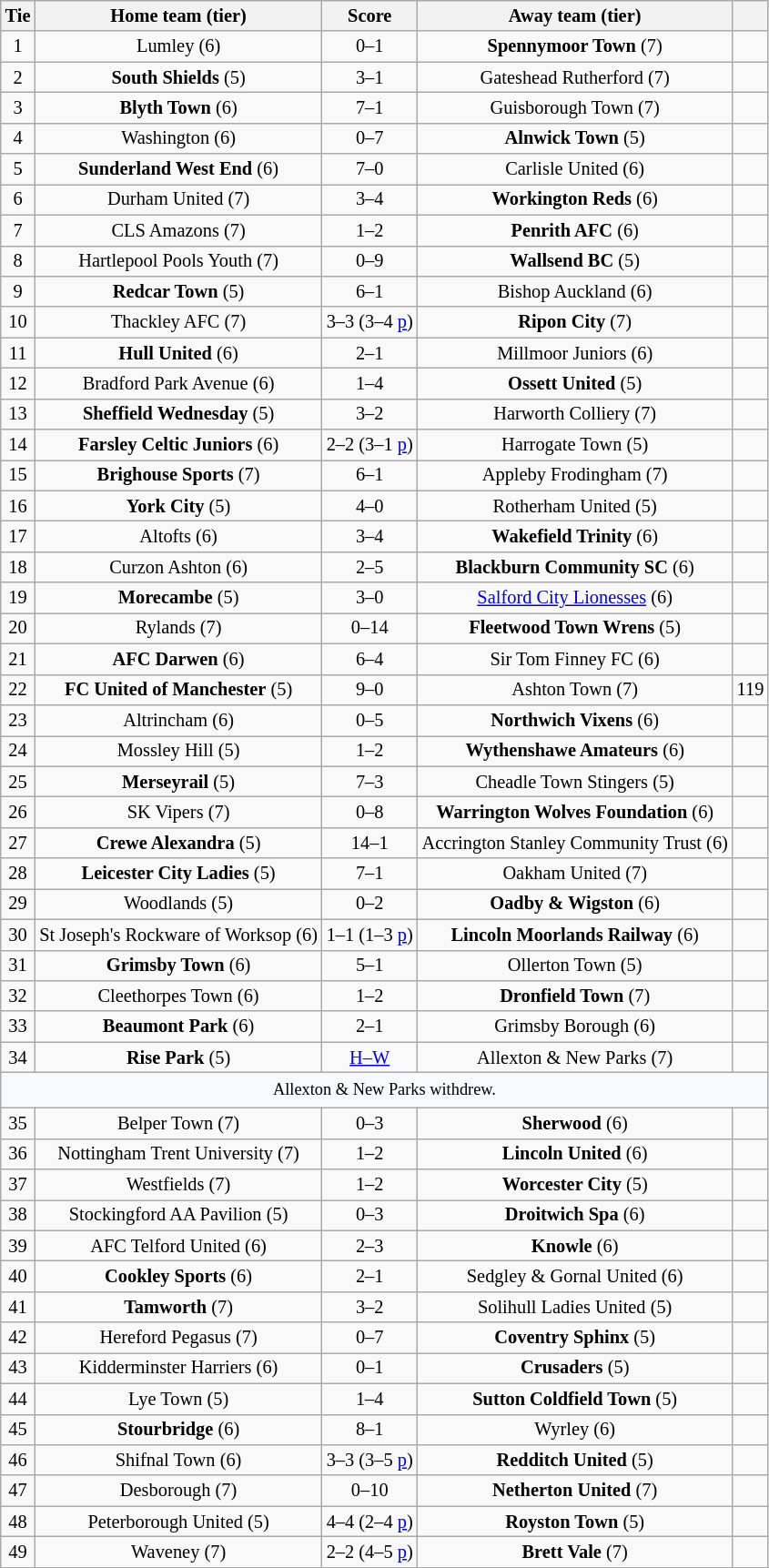<table class="wikitable" style="text-align:center; font-size:85%">
<tr>
<th>Tie</th>
<th>Home team (tier)</th>
<th>Score</th>
<th>Away team (tier)</th>
<th></th>
</tr>
<tr>
<td>1</td>
<td>Lumley (6)</td>
<td>0–1</td>
<td><strong>Spennymoor Town</strong> (7)</td>
<td></td>
</tr>
<tr>
<td>2</td>
<td><strong>South Shields</strong> (5)</td>
<td>3–1</td>
<td>Gateshead Rutherford (7)</td>
<td></td>
</tr>
<tr>
<td>3</td>
<td><strong>Blyth Town</strong> (6)</td>
<td>7–1</td>
<td>Guisborough Town (7)</td>
<td></td>
</tr>
<tr>
<td>4</td>
<td>Washington (6)</td>
<td>0–7</td>
<td><strong>Alnwick Town</strong> (5)</td>
<td></td>
</tr>
<tr>
<td>5</td>
<td><strong>Sunderland West End</strong> (6)</td>
<td>7–0</td>
<td>Carlisle United (6)</td>
<td></td>
</tr>
<tr>
<td>6</td>
<td>Durham United (7)</td>
<td>3–4</td>
<td><strong>Workington Reds</strong> (6)</td>
<td></td>
</tr>
<tr>
<td>7</td>
<td>CLS Amazons (7)</td>
<td>1–2</td>
<td><strong>Penrith AFC</strong> (6)</td>
<td></td>
</tr>
<tr>
<td>8</td>
<td>Hartlepool Pools Youth (7)</td>
<td>0–9</td>
<td><strong>Wallsend BC</strong> (5)</td>
<td></td>
</tr>
<tr>
<td>9</td>
<td><strong>Redcar Town</strong> (5)</td>
<td>6–1</td>
<td>Bishop Auckland (6)</td>
<td></td>
</tr>
<tr>
<td>10</td>
<td>Thackley AFC (7)</td>
<td>3–3 (3–4 <a href='#'>p</a>)</td>
<td><strong>Ripon City</strong> (7)</td>
<td></td>
</tr>
<tr>
<td>11</td>
<td><strong>Hull United</strong> (6)</td>
<td>2–1</td>
<td>Millmoor Juniors (6)</td>
<td></td>
</tr>
<tr>
<td>12</td>
<td>Bradford Park Avenue (6)</td>
<td>1–4</td>
<td><strong>Ossett United</strong> (5)</td>
<td></td>
</tr>
<tr>
<td>13</td>
<td><strong>Sheffield Wednesday</strong> (5)</td>
<td>3–2</td>
<td>Harworth Colliery (7)</td>
<td></td>
</tr>
<tr>
<td>14</td>
<td><strong>Farsley Celtic Juniors</strong> (6)</td>
<td>2–2 (3–1 <a href='#'>p</a>)</td>
<td>Harrogate Town (5)</td>
<td></td>
</tr>
<tr>
<td>15</td>
<td><strong>Brighouse Sports</strong> (7)</td>
<td>6–1</td>
<td>Appleby Frodingham (7)</td>
<td></td>
</tr>
<tr>
<td>16</td>
<td><strong>York City</strong> (5)</td>
<td>4–0</td>
<td>Rotherham United (5)</td>
<td></td>
</tr>
<tr>
<td>17</td>
<td>Altofts (6)</td>
<td>3–4</td>
<td><strong>Wakefield Trinity</strong> (6)</td>
<td></td>
</tr>
<tr>
<td>18</td>
<td>Curzon Ashton (6)</td>
<td>2–5</td>
<td><strong>Blackburn Community SC</strong> (6)</td>
<td></td>
</tr>
<tr>
<td>19</td>
<td><strong>Morecambe</strong> (5)</td>
<td>3–0</td>
<td><a href='#'>Salford City Lionesses</a> (6)</td>
<td></td>
</tr>
<tr>
<td>20</td>
<td>Rylands (7)</td>
<td>0–14</td>
<td><strong>Fleetwood Town Wrens</strong> (5)</td>
<td></td>
</tr>
<tr>
<td>21</td>
<td><strong>AFC Darwen</strong> (6)</td>
<td>6–4</td>
<td>Sir Tom Finney FC (6)</td>
<td></td>
</tr>
<tr>
<td>22</td>
<td><strong>FC United of Manchester</strong> (5)</td>
<td>9–0</td>
<td>Ashton Town (7)</td>
<td>119</td>
</tr>
<tr>
<td>23</td>
<td>Altrincham (6)</td>
<td>0–5</td>
<td><strong>Northwich Vixens</strong> (6)</td>
<td></td>
</tr>
<tr>
<td>24</td>
<td>Mossley Hill (5)</td>
<td>1–2</td>
<td><strong>Wythenshawe Amateurs</strong> (6)</td>
<td></td>
</tr>
<tr>
<td>25</td>
<td><strong>Merseyrail</strong> (5)</td>
<td>7–3</td>
<td>Cheadle Town Stingers (5)</td>
<td></td>
</tr>
<tr>
<td>26</td>
<td>SK Vipers (7)</td>
<td>0–8</td>
<td><strong>Warrington Wolves Foundation</strong> (6)</td>
<td></td>
</tr>
<tr>
<td>27</td>
<td><strong>Crewe Alexandra</strong> (5)</td>
<td>14–1</td>
<td>Accrington Stanley Community Trust (6)</td>
<td></td>
</tr>
<tr>
<td>28</td>
<td><strong>Leicester City Ladies</strong> (5)</td>
<td>7–1</td>
<td>Oakham United (7)</td>
<td></td>
</tr>
<tr>
<td>29</td>
<td>Woodlands (5)</td>
<td>0–2</td>
<td><strong>Oadby & Wigston</strong> (6)</td>
<td></td>
</tr>
<tr>
<td>30</td>
<td>St Joseph's Rockware of Worksop (6)</td>
<td>1–1 (1–3 <a href='#'>p</a>)</td>
<td><strong>Lincoln Moorlands Railway</strong> (6)</td>
<td></td>
</tr>
<tr>
<td>31</td>
<td><strong>Grimsby Town</strong> (6)</td>
<td>5–1</td>
<td>Ollerton Town (5)</td>
<td></td>
</tr>
<tr>
<td>32</td>
<td>Cleethorpes Town (6)</td>
<td>1–2</td>
<td><strong>Dronfield Town</strong> (7)</td>
<td></td>
</tr>
<tr>
<td>33</td>
<td><strong>Beaumont Park</strong> (6)</td>
<td>2–1</td>
<td>Grimsby Borough (6)</td>
<td></td>
</tr>
<tr>
<td>34</td>
<td><strong>Rise Park</strong> (5)</td>
<td><a href='#'>H–W</a></td>
<td>Allexton & New Parks (7)</td>
<td></td>
</tr>
<tr>
<td colspan="5" style="background:GhostWhite; height:20px; text-align:center; font-size:90%">Allexton & New Parks withdrew.</td>
</tr>
<tr>
<td>35</td>
<td>Belper Town (7)</td>
<td>0–3</td>
<td><strong>Sherwood</strong> (6)</td>
<td></td>
</tr>
<tr>
<td>36</td>
<td>Nottingham Trent University (7)</td>
<td>1–2</td>
<td><strong>Lincoln United</strong> (6)</td>
<td></td>
</tr>
<tr>
<td>37</td>
<td>Westfields (7)</td>
<td>1–2</td>
<td><strong>Worcester City</strong> (5)</td>
<td></td>
</tr>
<tr>
<td>38</td>
<td>Stockingford AA Pavilion (5)</td>
<td>0–3</td>
<td><strong>Droitwich Spa</strong> (6)</td>
<td></td>
</tr>
<tr>
<td>39</td>
<td>AFC Telford United (6)</td>
<td>2–3</td>
<td><strong>Knowle</strong> (6)</td>
<td></td>
</tr>
<tr>
<td>40</td>
<td><strong>Cookley Sports</strong> (6)</td>
<td>2–1</td>
<td>Sedgley & Gornal United (6)</td>
<td></td>
</tr>
<tr>
<td>41</td>
<td><strong>Tamworth</strong> (7)</td>
<td>3–2</td>
<td>Solihull Ladies United (5)</td>
<td></td>
</tr>
<tr>
<td>42</td>
<td>Hereford Pegasus (7)</td>
<td>0–7</td>
<td><strong>Coventry Sphinx</strong> (5)</td>
<td></td>
</tr>
<tr>
<td>43</td>
<td>Kidderminster Harriers (6)</td>
<td>0–1</td>
<td><strong>Crusaders</strong> (5)</td>
<td></td>
</tr>
<tr>
<td>44</td>
<td>Lye Town (5)</td>
<td>1–4</td>
<td><strong>Sutton Coldfield Town</strong> (5)</td>
<td></td>
</tr>
<tr>
<td>45</td>
<td><strong>Stourbridge</strong> (6)</td>
<td>8–1</td>
<td>Wyrley (6)</td>
<td></td>
</tr>
<tr>
<td>46</td>
<td>Shifnal Town (6)</td>
<td>3–3 (3–5 <a href='#'>p</a>)</td>
<td><strong>Redditch United</strong> (5)</td>
<td></td>
</tr>
<tr>
<td>47</td>
<td>Desborough (7)</td>
<td>0–10</td>
<td><strong>Netherton United</strong> (7)</td>
<td></td>
</tr>
<tr>
<td>48</td>
<td>Peterborough United (5)</td>
<td>4–4 (2–4 <a href='#'>p</a>)</td>
<td><strong>Royston Town</strong> (5)</td>
<td></td>
</tr>
<tr>
<td>49</td>
<td>Waveney (7)</td>
<td>2–2 (4–5 <a href='#'>p</a>)</td>
<td><strong>Brett Vale</strong> (7)</td>
<td></td>
</tr>
<tr>
</tr>
</table>
